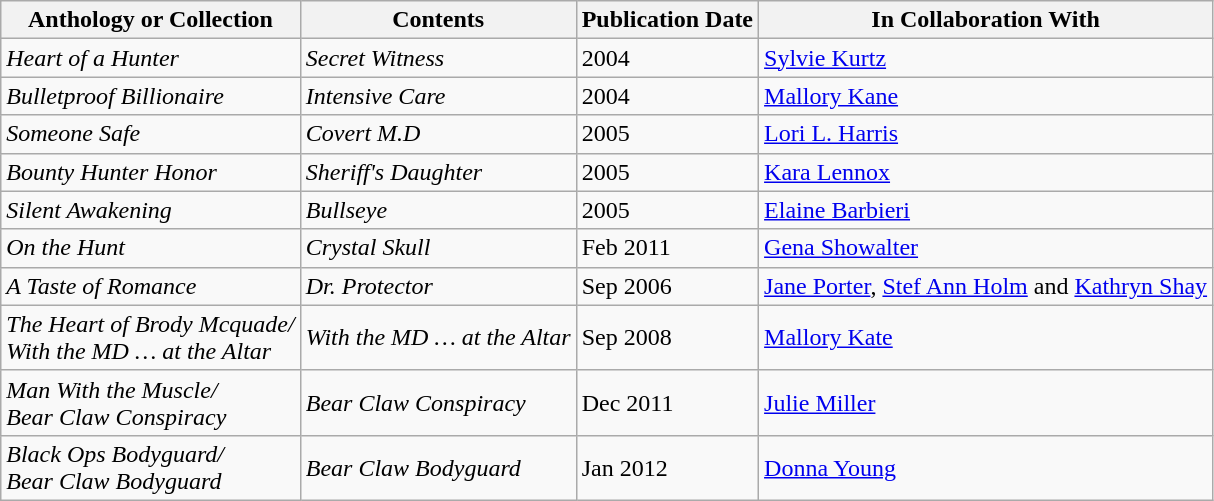<table class="wikitable">
<tr>
<th>Anthology or Collection</th>
<th>Contents</th>
<th>Publication Date</th>
<th>In Collaboration With</th>
</tr>
<tr>
<td><em>Heart of a Hunter</em></td>
<td><em>Secret Witness</em></td>
<td>2004</td>
<td><a href='#'>Sylvie Kurtz</a></td>
</tr>
<tr>
<td><em>Bulletproof Billionaire</em></td>
<td><em>Intensive Care</em></td>
<td>2004</td>
<td><a href='#'>Mallory Kane</a></td>
</tr>
<tr>
<td><em>Someone Safe</em></td>
<td><em>Covert M.D</em></td>
<td>2005</td>
<td><a href='#'>Lori L. Harris</a></td>
</tr>
<tr>
<td><em>Bounty Hunter Honor</em></td>
<td><em>Sheriff's Daughter</em></td>
<td>2005</td>
<td><a href='#'>Kara Lennox</a></td>
</tr>
<tr>
<td><em>Silent Awakening</em></td>
<td><em>Bullseye</em></td>
<td>2005</td>
<td><a href='#'>Elaine Barbieri</a></td>
</tr>
<tr>
<td><em>On the Hunt</em></td>
<td><em>Crystal Skull</em></td>
<td>Feb 2011</td>
<td><a href='#'>Gena Showalter</a></td>
</tr>
<tr>
<td><em>A Taste of Romance</em></td>
<td><em>Dr. Protector</em></td>
<td>Sep 2006</td>
<td><a href='#'>Jane Porter</a>, <a href='#'>Stef Ann Holm</a> and <a href='#'>Kathryn Shay</a></td>
</tr>
<tr>
<td><em>The Heart of Brody Mcquade/</em><br><em>With the MD … at the Altar</em></td>
<td><em>With the MD … at the Altar</em></td>
<td>Sep 2008</td>
<td><a href='#'>Mallory Kate</a></td>
</tr>
<tr>
<td><em>Man With the Muscle/</em><br><em>Bear Claw Conspiracy</em></td>
<td><em>Bear Claw Conspiracy</em></td>
<td>Dec 2011</td>
<td><a href='#'>Julie Miller</a></td>
</tr>
<tr>
<td><em>Black Ops Bodyguard/</em><br><em>Bear Claw Bodyguard</em></td>
<td><em>Bear Claw Bodyguard</em></td>
<td>Jan 2012</td>
<td><a href='#'>Donna Young</a></td>
</tr>
</table>
